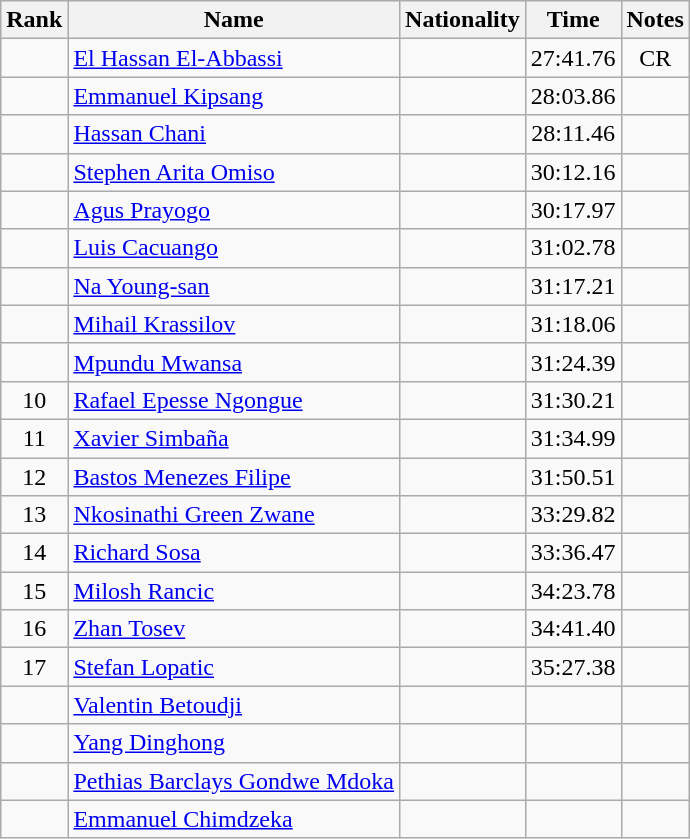<table class="wikitable sortable" style="text-align:center">
<tr>
<th>Rank</th>
<th>Name</th>
<th>Nationality</th>
<th>Time</th>
<th>Notes</th>
</tr>
<tr>
<td></td>
<td align=left><a href='#'>El Hassan El-Abbassi</a></td>
<td align=left></td>
<td>27:41.76</td>
<td>CR</td>
</tr>
<tr>
<td></td>
<td align=left><a href='#'>Emmanuel Kipsang</a></td>
<td align=left></td>
<td>28:03.86</td>
<td></td>
</tr>
<tr>
<td></td>
<td align=left><a href='#'>Hassan Chani</a></td>
<td align=left></td>
<td>28:11.46</td>
<td></td>
</tr>
<tr>
<td></td>
<td align=left><a href='#'>Stephen Arita Omiso</a></td>
<td align=left></td>
<td>30:12.16</td>
<td></td>
</tr>
<tr>
<td></td>
<td align=left><a href='#'>Agus Prayogo</a></td>
<td align=left></td>
<td>30:17.97</td>
<td></td>
</tr>
<tr>
<td></td>
<td align=left><a href='#'>Luis Cacuango</a></td>
<td align=left></td>
<td>31:02.78</td>
<td></td>
</tr>
<tr>
<td></td>
<td align=left><a href='#'>Na Young-san</a></td>
<td align=left></td>
<td>31:17.21</td>
<td></td>
</tr>
<tr>
<td></td>
<td align=left><a href='#'>Mihail Krassilov</a></td>
<td align=left></td>
<td>31:18.06</td>
<td></td>
</tr>
<tr>
<td></td>
<td align=left><a href='#'>Mpundu Mwansa</a></td>
<td align=left></td>
<td>31:24.39</td>
<td></td>
</tr>
<tr>
<td>10</td>
<td align=left><a href='#'>Rafael Epesse Ngongue</a></td>
<td align=left></td>
<td>31:30.21</td>
<td></td>
</tr>
<tr>
<td>11</td>
<td align=left><a href='#'>Xavier Simbaña</a></td>
<td align=left></td>
<td>31:34.99</td>
<td></td>
</tr>
<tr>
<td>12</td>
<td align=left><a href='#'>Bastos Menezes Filipe</a></td>
<td align=left></td>
<td>31:50.51</td>
<td></td>
</tr>
<tr>
<td>13</td>
<td align=left><a href='#'>Nkosinathi Green Zwane</a></td>
<td align=left></td>
<td>33:29.82</td>
<td></td>
</tr>
<tr>
<td>14</td>
<td align=left><a href='#'>Richard Sosa</a></td>
<td align=left></td>
<td>33:36.47</td>
<td></td>
</tr>
<tr>
<td>15</td>
<td align=left><a href='#'>Milosh Rancic</a></td>
<td align=left></td>
<td>34:23.78</td>
<td></td>
</tr>
<tr>
<td>16</td>
<td align=left><a href='#'>Zhan Tosev</a></td>
<td align=left></td>
<td>34:41.40</td>
<td></td>
</tr>
<tr>
<td>17</td>
<td align=left><a href='#'>Stefan Lopatic</a></td>
<td align=left></td>
<td>35:27.38</td>
<td></td>
</tr>
<tr>
<td></td>
<td align=left><a href='#'>Valentin Betoudji</a></td>
<td align=left></td>
<td></td>
<td></td>
</tr>
<tr>
<td></td>
<td align=left><a href='#'>Yang Dinghong</a></td>
<td align=left></td>
<td></td>
<td></td>
</tr>
<tr>
<td></td>
<td align=left><a href='#'>Pethias Barclays Gondwe Mdoka</a></td>
<td align=left></td>
<td></td>
<td></td>
</tr>
<tr>
<td></td>
<td align=left><a href='#'>Emmanuel Chimdzeka</a></td>
<td align=left></td>
<td></td>
<td></td>
</tr>
</table>
